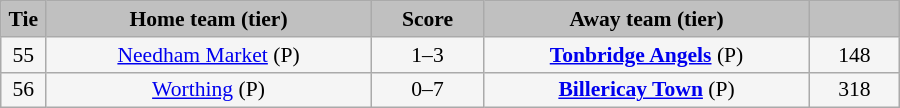<table class="wikitable" style="width: 600px; background:WhiteSmoke; text-align:center; font-size:90%">
<tr>
<td scope="col" style="width:  5.00%; background:silver;"><strong>Tie</strong></td>
<td scope="col" style="width: 36.25%; background:silver;"><strong>Home team (tier)</strong></td>
<td scope="col" style="width: 12.50%; background:silver;"><strong>Score</strong></td>
<td scope="col" style="width: 36.25%; background:silver;"><strong>Away team (tier)</strong></td>
<td scope="col" style="width: 10.00%; background:silver;"><strong></strong></td>
</tr>
<tr>
<td>55</td>
<td><a href='#'>Needham Market</a> (P)</td>
<td>1–3</td>
<td><strong><a href='#'>Tonbridge Angels</a></strong> (P)</td>
<td>148</td>
</tr>
<tr>
<td>56</td>
<td><a href='#'>Worthing</a> (P)</td>
<td>0–7</td>
<td><strong><a href='#'>Billericay Town</a></strong> (P)</td>
<td>318</td>
</tr>
</table>
